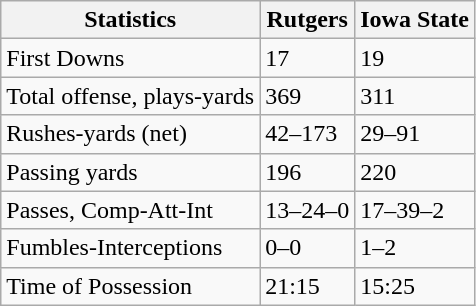<table class="wikitable">
<tr>
<th>Statistics</th>
<th>Rutgers</th>
<th>Iowa State</th>
</tr>
<tr>
<td>First Downs</td>
<td>17</td>
<td>19</td>
</tr>
<tr>
<td>Total offense, plays-yards</td>
<td>369</td>
<td>311</td>
</tr>
<tr>
<td>Rushes-yards (net)</td>
<td>42–173</td>
<td>29–91</td>
</tr>
<tr>
<td>Passing yards</td>
<td>196</td>
<td>220</td>
</tr>
<tr>
<td>Passes, Comp-Att-Int</td>
<td>13–24–0</td>
<td>17–39–2</td>
</tr>
<tr>
<td>Fumbles-Interceptions</td>
<td>0–0</td>
<td>1–2</td>
</tr>
<tr>
<td>Time of Possession</td>
<td>21:15</td>
<td>15:25</td>
</tr>
</table>
